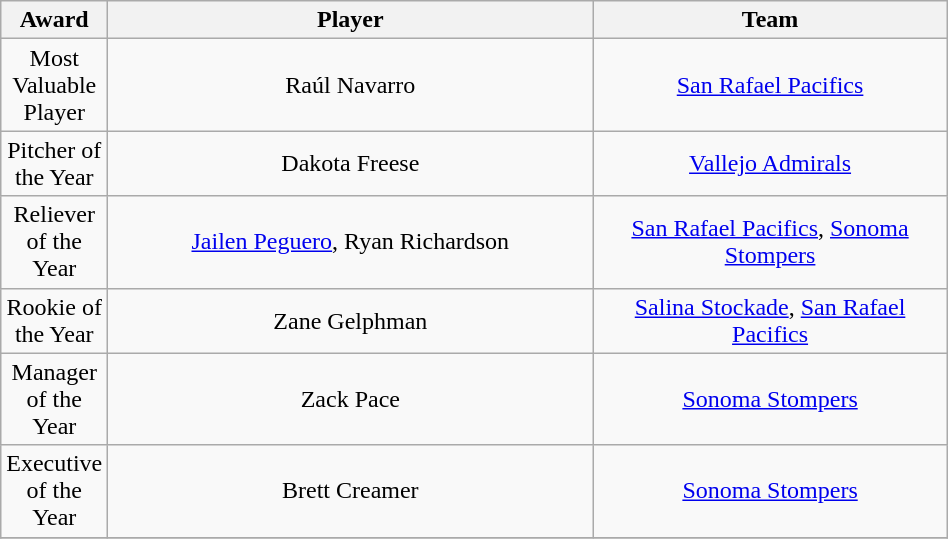<table class="wikitable"  style="width:50%; text-align:center;">
<tr>
<th style="width:5%;">Award</th>
<th style="width:55%;">Player</th>
<th style="width:55%;">Team</th>
</tr>
<tr>
<td>Most Valuable Player</td>
<td>Raúl Navarro </td>
<td><a href='#'>San Rafael Pacifics</a></td>
</tr>
<tr>
<td>Pitcher of the Year</td>
<td>Dakota Freese </td>
<td><a href='#'>Vallejo Admirals</a></td>
</tr>
<tr>
<td>Reliever of the Year</td>
<td><a href='#'>Jailen Peguero</a>, Ryan Richardson </td>
<td><a href='#'>San Rafael Pacifics</a>, <a href='#'>Sonoma Stompers</a></td>
</tr>
<tr>
<td>Rookie of the Year</td>
<td>Zane Gelphman </td>
<td><a href='#'>Salina Stockade</a>, <a href='#'>San Rafael Pacifics</a></td>
</tr>
<tr>
<td>Manager of the Year</td>
<td>Zack Pace </td>
<td><a href='#'>Sonoma Stompers</a></td>
</tr>
<tr>
<td>Executive of the Year</td>
<td>Brett Creamer </td>
<td><a href='#'>Sonoma Stompers</a></td>
</tr>
<tr>
</tr>
</table>
